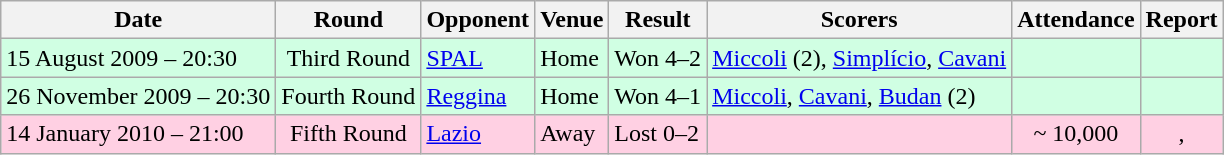<table class="wikitable">
<tr>
<th>Date</th>
<th>Round</th>
<th>Opponent</th>
<th>Venue</th>
<th>Result</th>
<th>Scorers</th>
<th>Attendance</th>
<th>Report</th>
</tr>
<tr style="background-color: #d0ffe3;">
<td>15 August 2009 – 20:30</td>
<td align="center">Third Round</td>
<td><a href='#'>SPAL</a></td>
<td>Home</td>
<td>Won 4–2</td>
<td><a href='#'>Miccoli</a> (2), <a href='#'>Simplício</a>, <a href='#'>Cavani</a></td>
<td align="center"></td>
<td align="center"></td>
</tr>
<tr style="background-color: #d0ffe3;">
<td>26 November 2009 – 20:30</td>
<td align="center">Fourth Round</td>
<td><a href='#'>Reggina</a></td>
<td>Home</td>
<td>Won 4–1</td>
<td><a href='#'>Miccoli</a>, <a href='#'>Cavani</a>, <a href='#'>Budan</a> (2)</td>
<td align="center"></td>
<td align="center"></td>
</tr>
<tr style="background-color: #ffd0e3;">
<td>14 January 2010 – 21:00</td>
<td align="center">Fifth Round</td>
<td><a href='#'>Lazio</a></td>
<td>Away</td>
<td>Lost 0–2</td>
<td></td>
<td align="center">~ 10,000</td>
<td align="center">, </td>
</tr>
</table>
